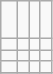<table class="wikitable">
<tr>
<td> </td>
<td></td>
<td></td>
<td></td>
</tr>
<tr>
<td></td>
<td></td>
<td></td>
<td></td>
</tr>
<tr>
<td></td>
<td></td>
<td></td>
<td></td>
</tr>
<tr>
<td></td>
<td></td>
<td></td>
<td></td>
</tr>
<tr>
</tr>
</table>
